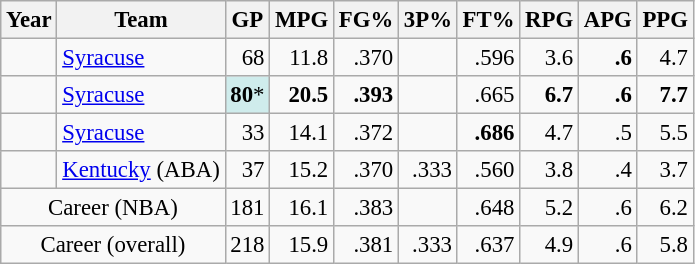<table class="wikitable sortable" style="font-size:95%; text-align:right;">
<tr>
<th>Year</th>
<th>Team</th>
<th>GP</th>
<th>MPG</th>
<th>FG%</th>
<th>3P%</th>
<th>FT%</th>
<th>RPG</th>
<th>APG</th>
<th>PPG</th>
</tr>
<tr>
<td style="text-align:left;"></td>
<td style="text-align:left;"><a href='#'>Syracuse</a></td>
<td>68</td>
<td>11.8</td>
<td>.370</td>
<td></td>
<td>.596</td>
<td>3.6</td>
<td><strong>.6</strong></td>
<td>4.7</td>
</tr>
<tr>
<td style="text-align:left;"></td>
<td style="text-align:left;"><a href='#'>Syracuse</a></td>
<td style="background:#CFECEC;"><strong>80</strong>*</td>
<td><strong>20.5</strong></td>
<td><strong>.393</strong></td>
<td></td>
<td>.665</td>
<td><strong>6.7</strong></td>
<td><strong>.6</strong></td>
<td><strong>7.7</strong></td>
</tr>
<tr>
<td style="text-align:left;"></td>
<td style="text-align:left;"><a href='#'>Syracuse</a></td>
<td>33</td>
<td>14.1</td>
<td>.372</td>
<td></td>
<td><strong>.686</strong></td>
<td>4.7</td>
<td>.5</td>
<td>5.5</td>
</tr>
<tr>
<td style="text-align:left;"></td>
<td style="text-align:left;"><a href='#'>Kentucky</a> (ABA)</td>
<td>37</td>
<td>15.2</td>
<td>.370</td>
<td>.333</td>
<td>.560</td>
<td>3.8</td>
<td>.4</td>
<td>3.7</td>
</tr>
<tr class="sortbottom">
<td style="text-align:center;" colspan="2">Career (NBA)</td>
<td>181</td>
<td>16.1</td>
<td>.383</td>
<td></td>
<td>.648</td>
<td>5.2</td>
<td>.6</td>
<td>6.2</td>
</tr>
<tr class="sortbottom">
<td style="text-align:center;" colspan="2">Career (overall)</td>
<td>218</td>
<td>15.9</td>
<td>.381</td>
<td>.333</td>
<td>.637</td>
<td>4.9</td>
<td>.6</td>
<td>5.8</td>
</tr>
</table>
